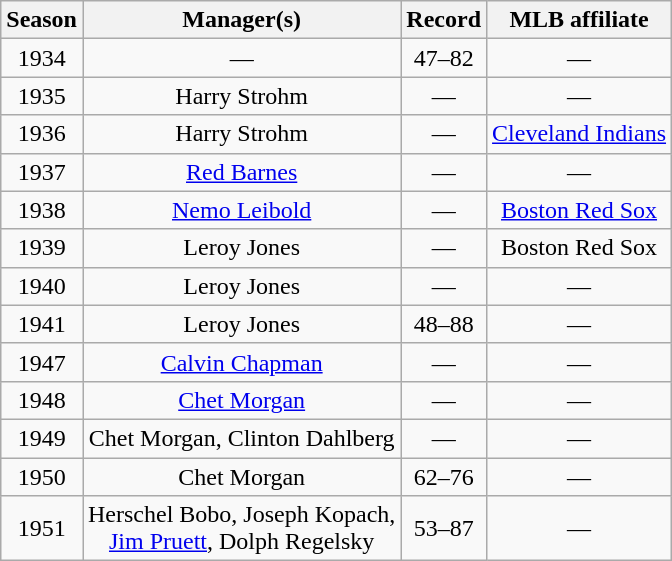<table class="wikitable" style="text-align:center;" border="1">
<tr>
<th>Season</th>
<th>Manager(s)</th>
<th>Record</th>
<th>MLB affiliate</th>
</tr>
<tr>
<td>1934</td>
<td>—</td>
<td>47–82</td>
<td>—</td>
</tr>
<tr>
<td>1935</td>
<td>Harry Strohm</td>
<td>—</td>
<td>—</td>
</tr>
<tr>
<td>1936</td>
<td>Harry Strohm</td>
<td>—</td>
<td><a href='#'>Cleveland Indians</a></td>
</tr>
<tr>
<td>1937</td>
<td><a href='#'>Red Barnes</a></td>
<td>—</td>
<td>—</td>
</tr>
<tr>
<td>1938</td>
<td><a href='#'>Nemo Leibold</a></td>
<td>—</td>
<td><a href='#'>Boston Red Sox</a></td>
</tr>
<tr>
<td>1939</td>
<td>Leroy Jones</td>
<td>—</td>
<td>Boston Red Sox</td>
</tr>
<tr>
<td>1940</td>
<td>Leroy Jones</td>
<td>—</td>
<td>—</td>
</tr>
<tr>
<td>1941</td>
<td>Leroy Jones</td>
<td>48–88</td>
<td>—</td>
</tr>
<tr>
<td>1947</td>
<td><a href='#'>Calvin Chapman</a></td>
<td>—</td>
<td>—</td>
</tr>
<tr>
<td>1948</td>
<td><a href='#'>Chet Morgan</a></td>
<td>—</td>
<td>—</td>
</tr>
<tr>
<td>1949</td>
<td>Chet Morgan, Clinton Dahlberg</td>
<td>—</td>
<td>—</td>
</tr>
<tr>
<td>1950</td>
<td>Chet Morgan</td>
<td>62–76</td>
<td>—</td>
</tr>
<tr>
<td>1951</td>
<td>Herschel Bobo, Joseph Kopach,<br><a href='#'>Jim Pruett</a>, Dolph Regelsky</td>
<td>53–87</td>
<td>—</td>
</tr>
</table>
